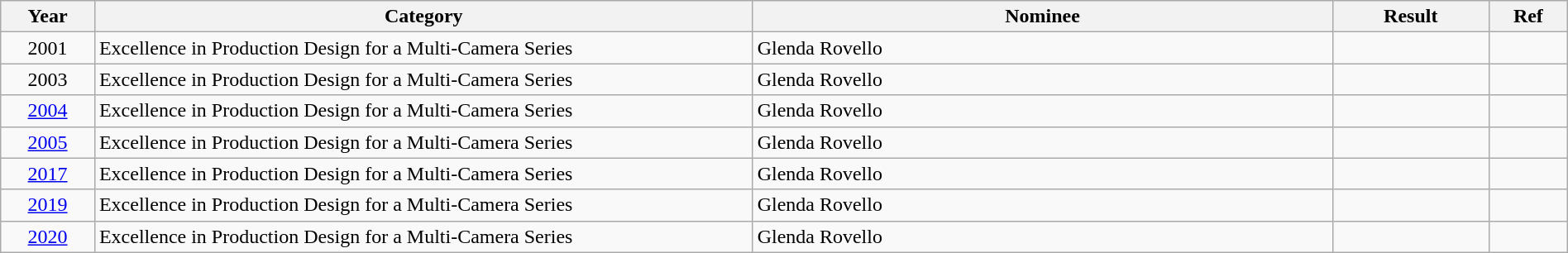<table class="wikitable" style="width:100%;">
<tr>
<th style="width:6%;">Year</th>
<th style="width:42%;">Category</th>
<th style="width:37%;">Nominee</th>
<th style="width:10%;">Result</th>
<th style="width:5%;">Ref</th>
</tr>
<tr>
<td style="text-align:center;">2001</td>
<td>Excellence in Production Design for a Multi-Camera Series</td>
<td>Glenda Rovello <br> </td>
<td></td>
<td style="text-align:center;"></td>
</tr>
<tr>
<td style="text-align:center;">2003</td>
<td>Excellence in Production Design for a Multi-Camera Series</td>
<td>Glenda Rovello <br> </td>
<td></td>
<td style="text-align:center;"></td>
</tr>
<tr>
<td style="text-align:center;"><a href='#'>2004</a></td>
<td>Excellence in Production Design for a Multi-Camera Series</td>
<td>Glenda Rovello <br> </td>
<td></td>
<td style="text-align:center;"></td>
</tr>
<tr>
<td style="text-align:center;"><a href='#'>2005</a></td>
<td>Excellence in Production Design for a Multi-Camera Series</td>
<td>Glenda Rovello <br> </td>
<td></td>
<td style="text-align:center;"></td>
</tr>
<tr>
<td style="text-align:center;"><a href='#'>2017</a></td>
<td>Excellence in Production Design for a Multi-Camera Series</td>
<td>Glenda Rovello <br> </td>
<td></td>
<td style="text-align:center;"></td>
</tr>
<tr>
<td style="text-align:center;"><a href='#'>2019</a></td>
<td>Excellence in Production Design for a Multi-Camera Series</td>
<td>Glenda Rovello <br> </td>
<td></td>
<td style="text-align:center;"></td>
</tr>
<tr>
<td style="text-align:center;"><a href='#'>2020</a></td>
<td>Excellence in Production Design for a Multi-Camera Series</td>
<td>Glenda Rovello <br> </td>
<td></td>
<td style="text-align:center;"></td>
</tr>
</table>
